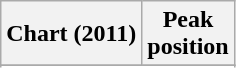<table class="wikitable sortable plainrowheaders" style="text-align:center">
<tr>
<th scope="col">Chart (2011)</th>
<th scope="col">Peak<br> position</th>
</tr>
<tr>
</tr>
<tr>
</tr>
</table>
